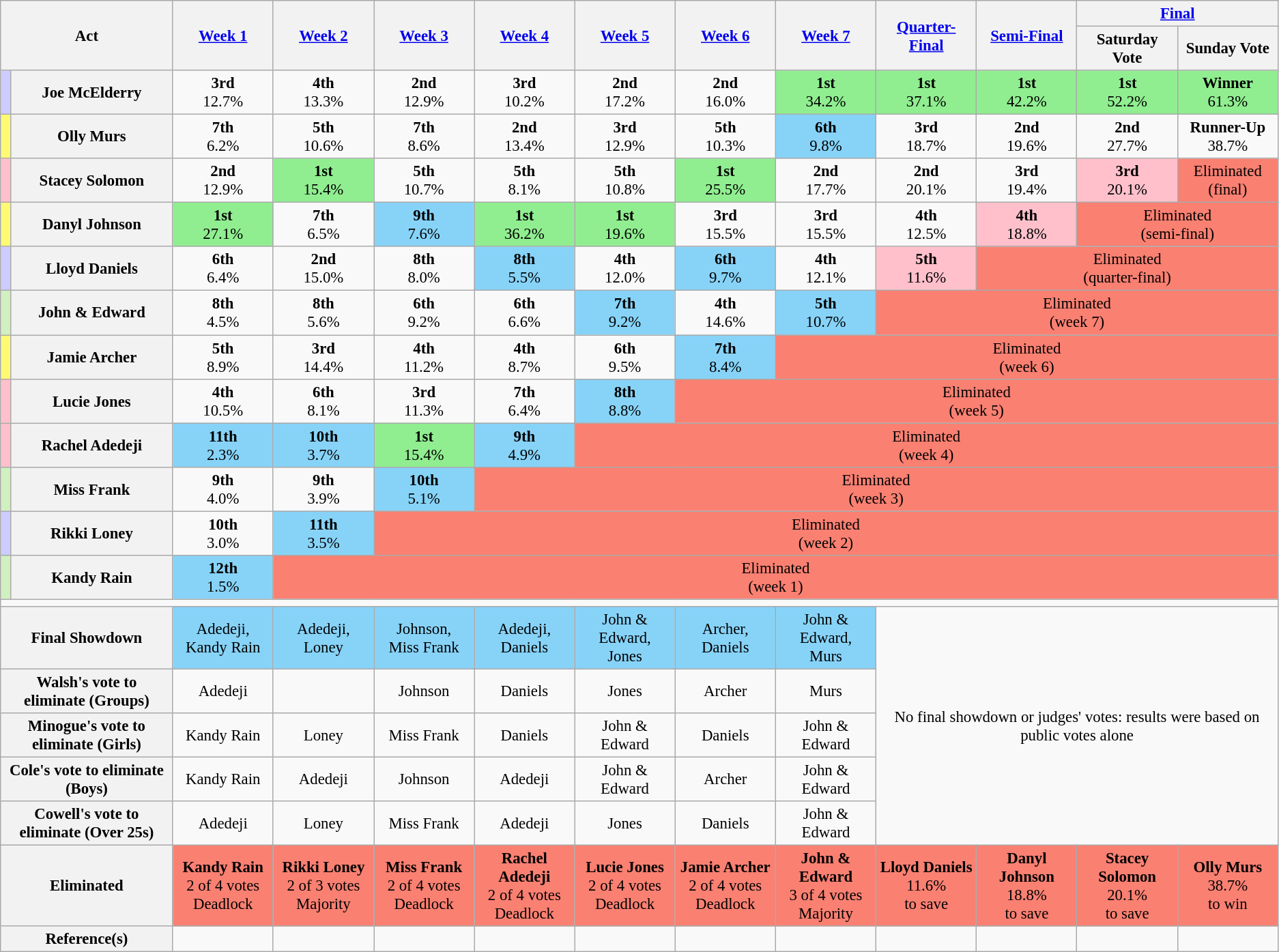<table class="wikitable" style="text-align:center; font-size:95%">
<tr>
<th style="width:12%" rowspan=2 scope="col" colspan=2>Act</th>
<th style="width:7%" rowspan=2 scope="col"><a href='#'>Week 1</a></th>
<th style="width:7%" rowspan=2 scope="col"><a href='#'>Week 2</a></th>
<th style="width:7%" rowspan=2 scope="col"><a href='#'>Week 3</a></th>
<th style="width:7%" rowspan=2 scope="col"><a href='#'>Week 4</a></th>
<th style="width:7%" rowspan=2 scope="col"><a href='#'>Week 5</a></th>
<th style="width:7%" rowspan=2 scope="col"><a href='#'>Week 6</a></th>
<th style="width:7%" rowspan=2 scope="col"><a href='#'>Week 7</a></th>
<th style="width:7%" rowspan=2 scope="col"><a href='#'>Quarter-Final</a></th>
<th style="width:7%" rowspan=2 scope="col"><a href='#'>Semi-Final</a></th>
<th colspan=2><a href='#'>Final</a></th>
</tr>
<tr>
<th style="width:7%">Saturday Vote</th>
<th style="width:7%">Sunday Vote</th>
</tr>
<tr>
<th style="background:#ccf"></th>
<th scope="row">Joe McElderry</th>
<td><strong>3rd</strong><br>12.7%</td>
<td><strong>4th</strong><br>13.3%</td>
<td><strong>2nd</strong><br>12.9%</td>
<td><strong>3rd</strong><br>10.2%</td>
<td><strong>2nd</strong><br>17.2%</td>
<td><strong>2nd</strong><br>16.0%</td>
<td style="background:lightgreen"><strong>1st</strong><br>34.2%</td>
<td style="background:lightgreen"><strong>1st</strong><br>37.1%</td>
<td style="background:lightgreen"><strong>1st</strong><br>42.2%</td>
<td style="background:lightgreen"><strong>1st</strong><br>52.2%</td>
<td style="background:lightgreen"><strong>Winner</strong><br>61.3%</td>
</tr>
<tr>
<th style="background:#fffa73"></th>
<th scope="row">Olly Murs</th>
<td><strong>7th</strong><br>6.2%</td>
<td><strong>5th</strong><br>10.6%</td>
<td><strong>7th</strong><br>8.6%</td>
<td><strong>2nd</strong><br>13.4%</td>
<td><strong>3rd</strong><br>12.9%</td>
<td><strong>5th</strong><br>10.3%</td>
<td style="background:#87D3F8"><strong>6th</strong><br>9.8%</td>
<td><strong>3rd</strong><br>18.7%</td>
<td><strong>2nd</strong><br>19.6%</td>
<td><strong>2nd</strong><br>27.7%</td>
<td><strong>Runner-Up</strong><br>38.7%</td>
</tr>
<tr>
<th style="background:pink"></th>
<th scope="row">Stacey Solomon</th>
<td><strong>2nd</strong><br>12.9%</td>
<td style="background:lightgreen"><strong>1st</strong><br>15.4%</td>
<td><strong>5th</strong><br>10.7%</td>
<td><strong>5th</strong><br>8.1%</td>
<td><strong>5th</strong><br>10.8%</td>
<td style="background:lightgreen"><strong>1st</strong><br>25.5%</td>
<td><strong>2nd</strong><br>17.7%</td>
<td><strong>2nd</strong><br>20.1%</td>
<td><strong>3rd</strong><br>19.4%</td>
<td style="background:pink"><strong>3rd</strong> <br>20.1%</td>
<td style="background:#FA8072">Eliminated<br>(final)</td>
</tr>
<tr>
<th style="background:#fffa73"></th>
<th scope="row">Danyl Johnson</th>
<td style="background:lightgreen"><strong>1st</strong><br>27.1%</td>
<td><strong>7th</strong><br>6.5%</td>
<td style="background:#87D3F8"><strong>9th</strong><br>7.6%</td>
<td style="background:lightgreen"><strong>1st</strong><br>36.2%</td>
<td style="background:lightgreen"><strong>1st</strong><br>19.6%</td>
<td><strong>3rd</strong><br>15.5%</td>
<td><strong>3rd</strong><br>15.5%</td>
<td><strong>4th</strong><br>12.5%</td>
<td style="background:pink"><strong>4th</strong><br>18.8%</td>
<td style="background:#FA8072" colspan=2>Eliminated<br>(semi-final)</td>
</tr>
<tr>
<th style="background:#ccf"></th>
<th scope="row">Lloyd Daniels</th>
<td><strong>6th</strong><br>6.4%</td>
<td><strong>2nd</strong><br>15.0%</td>
<td><strong>8th</strong><br>8.0%</td>
<td style="background:#87D3F8"><strong>8th</strong><br>5.5%</td>
<td><strong>4th</strong><br>12.0%</td>
<td style="background:#87D3F8"><strong>6th</strong><br>9.7%</td>
<td><strong>4th</strong><br>12.1%</td>
<td style="background:pink"><strong>5th</strong><br>11.6%</td>
<td style="background:#FA8072" colspan=3>Eliminated<br>(quarter-final)</td>
</tr>
<tr>
<th style="background:#d0f0c0"></th>
<th scope="row">John & Edward</th>
<td><strong>8th</strong><br>4.5%</td>
<td><strong>8th</strong><br>5.6%</td>
<td><strong>6th</strong><br>9.2%</td>
<td><strong>6th</strong><br>6.6%</td>
<td style="background:#87D3F8"><strong>7th</strong><br>9.2%</td>
<td><strong>4th</strong><br>14.6%</td>
<td style="background:#87D3F8"><strong>5th</strong><br>10.7%</td>
<td style="background:#FA8072" colspan=4>Eliminated<br>(week 7)</td>
</tr>
<tr>
<th style="background:#fffa73"></th>
<th scope="row">Jamie Archer</th>
<td><strong>5th</strong><br>8.9%</td>
<td><strong>3rd</strong><br>14.4%</td>
<td><strong>4th</strong><br>11.2%</td>
<td><strong>4th</strong><br>8.7%</td>
<td><strong>6th</strong><br>9.5%</td>
<td style="background:#87D3F8"><strong>7th</strong><br>8.4%</td>
<td style="background:#FA8072" colspan=5>Eliminated<br>(week 6)</td>
</tr>
<tr>
<th style="background:pink"></th>
<th scope="row">Lucie Jones</th>
<td><strong>4th</strong><br>10.5%</td>
<td><strong>6th</strong><br>8.1%</td>
<td><strong>3rd</strong><br>11.3%</td>
<td><strong>7th</strong><br>6.4%</td>
<td style="background:#87D3F8"><strong>8th</strong><br>8.8%</td>
<td style="background:#FA8072" colspan=6>Eliminated<br>(week 5)</td>
</tr>
<tr>
<th style="background:pink"></th>
<th scope="row">Rachel Adedeji</th>
<td style="background:#87D3F8"><strong>11th</strong><br> 2.3%</td>
<td style="background:#87D3F8"><strong>10th</strong> <br> 3.7%</td>
<td style="background:lightgreen"><strong>1st</strong> <br> 15.4%</td>
<td style="background:#87D3F8"><strong>9th</strong> <br> 4.9%</td>
<td style="background:#FA8072" colspan=7>Eliminated<br>(week 4)</td>
</tr>
<tr>
<th style="background:#d0f0c0"></th>
<th scope="row">Miss Frank</th>
<td><strong>9th</strong> <br> 4.0%</td>
<td><strong>9th</strong> <br> 3.9%</td>
<td style="background:#87D3F8"><strong>10th</strong> <br> 5.1%</td>
<td style="background:#FA8072" colspan=8>Eliminated<br>(week 3)</td>
</tr>
<tr>
<th style="background:#ccf"></th>
<th scope="row">Rikki Loney</th>
<td><strong>10th</strong> <br> 3.0%</td>
<td style="background:#87D3F8"><strong>11th</strong> <br> 3.5%</td>
<td style="background:#FA8072" colspan=9>Eliminated<br>(week 2)</td>
</tr>
<tr>
<th style="background:#d0f0c0"></th>
<th scope="row">Kandy Rain</th>
<td style="background:#87D3F8"><strong>12th</strong> <br> 1.5%</td>
<td style="background:#FA8072" colspan=10>Eliminated<br>(week 1)</td>
</tr>
<tr>
<td colspan="13"></td>
</tr>
<tr>
<th scope="row" colspan=2>Final Showdown</th>
<td style="background:#87D3F8">Adedeji,<br>Kandy Rain</td>
<td style="background:#87D3F8">Adedeji,<br>Loney</td>
<td style="background:#87D3F8">Johnson,<br>Miss Frank</td>
<td style="background:#87D3F8">Adedeji,<br>Daniels</td>
<td style="background:#87D3F8">John & Edward,<br>Jones</td>
<td style="background:#87D3F8">Archer,<br>Daniels</td>
<td style="background:#87D3F8">John & Edward,<br>Murs</td>
<td rowspan=5 colspan=4>No final showdown or judges' votes: results were based on public votes alone</td>
</tr>
<tr>
<th scope="row" colspan=2>Walsh's vote to eliminate (Groups)</th>
<td>Adedeji</td>
<td></td>
<td>Johnson</td>
<td>Daniels</td>
<td>Jones</td>
<td>Archer</td>
<td>Murs</td>
</tr>
<tr>
<th scope="row" colspan=2>Minogue's vote to eliminate (Girls)</th>
<td>Kandy Rain</td>
<td>Loney</td>
<td>Miss Frank</td>
<td>Daniels</td>
<td>John & Edward</td>
<td>Daniels</td>
<td>John & Edward</td>
</tr>
<tr>
<th scope="row" colspan=2>Cole's vote to eliminate (Boys)</th>
<td>Kandy Rain</td>
<td>Adedeji</td>
<td>Johnson</td>
<td>Adedeji</td>
<td>John & Edward</td>
<td>Archer</td>
<td>John & Edward</td>
</tr>
<tr>
<th scope="row" colspan=2>Cowell's vote to eliminate (Over 25s)</th>
<td>Adedeji</td>
<td>Loney</td>
<td>Miss Frank</td>
<td>Adedeji</td>
<td>Jones</td>
<td>Daniels</td>
<td>John & Edward</td>
</tr>
<tr>
<th scope="row" colspan=2>Eliminated</th>
<td style="background:salmon;"><strong>Kandy Rain</strong><br>2 of 4 votes<br>Deadlock</td>
<td style="background:salmon;"><strong>Rikki Loney</strong><br>2 of 3 votes<br>Majority</td>
<td style="background:salmon;"><strong>Miss Frank</strong><br>2 of 4 votes<br>Deadlock</td>
<td style="background:salmon;"><strong>Rachel Adedeji</strong><br>2 of 4 votes<br>Deadlock</td>
<td style="background:salmon;"><strong>Lucie Jones</strong><br>2 of 4 votes<br>Deadlock</td>
<td style="background:salmon;"><strong>Jamie Archer</strong><br>2 of 4 votes<br>Deadlock</td>
<td style="background:salmon;"><strong>John & Edward</strong><br>3 of 4 votes<br>Majority</td>
<td style="background:salmon;"><strong>Lloyd Daniels</strong><br>11.6%<br>to save</td>
<td style="background:salmon;"><strong>Danyl Johnson</strong><br>18.8%<br>to save</td>
<td style="background:salmon;"><strong>Stacey Solomon</strong><br>20.1%<br>to save</td>
<td style="background:salmon;"><strong>Olly Murs</strong><br>38.7%<br>to win</td>
</tr>
<tr>
<th scope="row" colspan=2>Reference(s)</th>
<td></td>
<td></td>
<td></td>
<td></td>
<td></td>
<td></td>
<td></td>
<td></td>
<td></td>
<td></td>
<td></td>
</tr>
</table>
